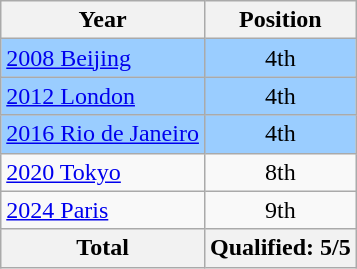<table class="wikitable" style="text-align: center;">
<tr>
<th>Year</th>
<th>Position</th>
</tr>
<tr style="background:#9acdff;">
<td align=left> <a href='#'>2008 Beijing</a></td>
<td>4th</td>
</tr>
<tr style="background:#9acdff;">
<td align=left> <a href='#'>2012 London</a></td>
<td>4th</td>
</tr>
<tr style="background:#9acdff;">
<td align=left> <a href='#'>2016 Rio de Janeiro</a></td>
<td>4th</td>
</tr>
<tr>
<td align=left> <a href='#'>2020 Tokyo</a></td>
<td>8th</td>
</tr>
<tr>
<td align=left> <a href='#'>2024 Paris</a></td>
<td>9th</td>
</tr>
<tr>
<th>Total</th>
<th>Qualified: 5/5</th>
</tr>
</table>
